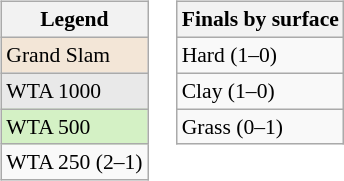<table>
<tr valign=top>
<td><br><table class="wikitable" style="font-size:90%;">
<tr>
<th>Legend</th>
</tr>
<tr>
<td bgcolor=f3e6d7>Grand Slam</td>
</tr>
<tr>
<td bgcolor=e9e9e9>WTA 1000</td>
</tr>
<tr>
<td bgcolor=d4f1c5>WTA 500</td>
</tr>
<tr>
<td>WTA 250 (2–1)</td>
</tr>
</table>
</td>
<td><br><table class="wikitable" style="font-size:90%;">
<tr>
<th>Finals by surface</th>
</tr>
<tr>
<td>Hard (1–0)</td>
</tr>
<tr>
<td>Clay (1–0)</td>
</tr>
<tr>
<td>Grass (0–1)</td>
</tr>
</table>
</td>
</tr>
</table>
